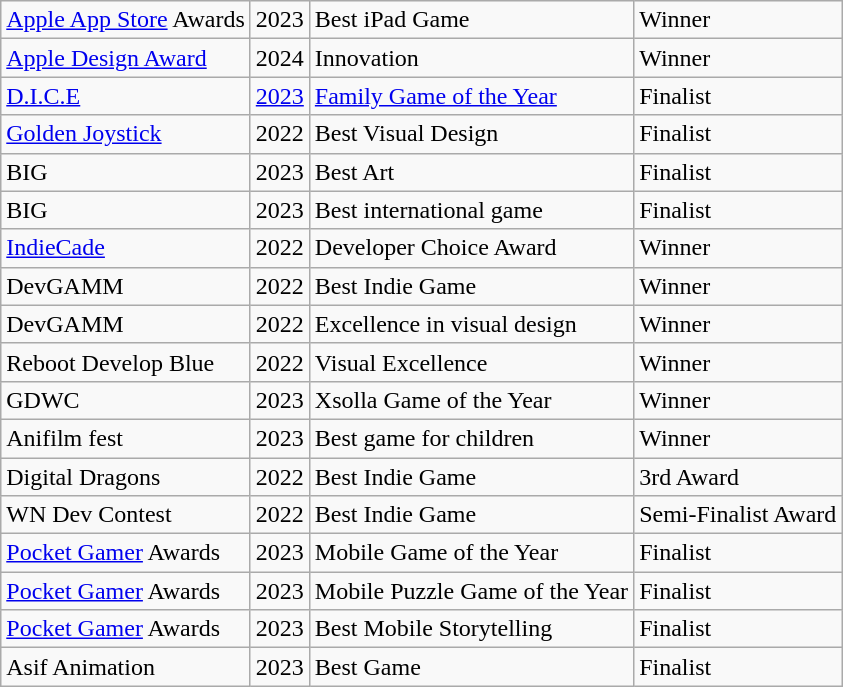<table class="wikitable">
<tr>
<td><a href='#'>Apple App Store</a> Awards</td>
<td>2023</td>
<td>Best iPad Game</td>
<td>Winner</td>
</tr>
<tr>
<td><a href='#'>Apple Design Award</a></td>
<td>2024</td>
<td>Innovation</td>
<td>Winner</td>
</tr>
<tr>
<td><a href='#'>D.I.C.E</a></td>
<td><a href='#'>2023</a></td>
<td><a href='#'>Family Game of the Year</a></td>
<td>Finalist</td>
</tr>
<tr>
<td><a href='#'>Golden Joystick</a></td>
<td>2022</td>
<td>Best Visual Design</td>
<td>Finalist</td>
</tr>
<tr>
<td>BIG</td>
<td>2023</td>
<td>Best Art</td>
<td>Finalist</td>
</tr>
<tr>
<td>BIG</td>
<td>2023</td>
<td>Best international game</td>
<td>Finalist</td>
</tr>
<tr>
<td><a href='#'>IndieCade</a></td>
<td>2022</td>
<td>Developer Choice Award</td>
<td>Winner</td>
</tr>
<tr>
<td>DevGAMM</td>
<td>2022</td>
<td>Best Indie Game</td>
<td>Winner</td>
</tr>
<tr>
<td>DevGAMM</td>
<td>2022</td>
<td>Excellence in visual design</td>
<td>Winner</td>
</tr>
<tr>
<td>Reboot Develop Blue</td>
<td>2022</td>
<td>Visual Excellence</td>
<td>Winner</td>
</tr>
<tr>
<td>GDWC</td>
<td>2023</td>
<td>Xsolla Game of the Year</td>
<td>Winner</td>
</tr>
<tr>
<td>Anifilm fest</td>
<td>2023</td>
<td>Best game for children</td>
<td>Winner</td>
</tr>
<tr>
<td>Digital Dragons</td>
<td>2022</td>
<td>Best Indie Game</td>
<td>3rd Award</td>
</tr>
<tr>
<td>WN Dev Contest</td>
<td>2022</td>
<td>Best Indie Game</td>
<td>Semi-Finalist Award</td>
</tr>
<tr>
<td><a href='#'>Pocket Gamer</a> Awards</td>
<td>2023</td>
<td>Mobile Game of the Year</td>
<td>Finalist</td>
</tr>
<tr>
<td><a href='#'>Pocket Gamer</a> Awards</td>
<td>2023</td>
<td>Mobile Puzzle Game of the Year</td>
<td>Finalist</td>
</tr>
<tr>
<td><a href='#'>Pocket Gamer</a> Awards</td>
<td>2023</td>
<td>Best Mobile Storytelling</td>
<td>Finalist</td>
</tr>
<tr>
<td>Asif Animation</td>
<td>2023</td>
<td>Best Game</td>
<td>Finalist</td>
</tr>
</table>
